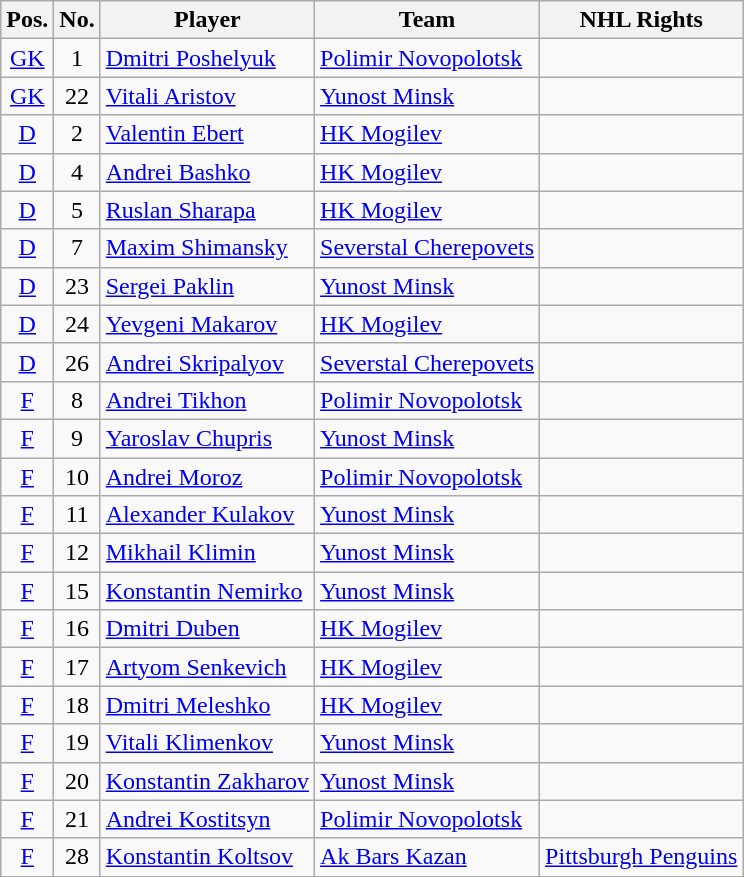<table class="wikitable sortable">
<tr>
<th>Pos.</th>
<th>No.</th>
<th>Player</th>
<th>Team</th>
<th>NHL Rights</th>
</tr>
<tr>
<td style="text-align:center;"><a href='#'>GK</a></td>
<td style="text-align:center;">1</td>
<td><a href='#'>Dmitri Poshelyuk</a></td>
<td> <a href='#'>Polimir Novopolotsk</a></td>
<td></td>
</tr>
<tr>
<td style="text-align:center;"><a href='#'>GK</a></td>
<td style="text-align:center;">22</td>
<td><a href='#'>Vitali Aristov</a></td>
<td> <a href='#'>Yunost Minsk</a></td>
<td></td>
</tr>
<tr>
<td style="text-align:center;"><a href='#'>D</a></td>
<td style="text-align:center;">2</td>
<td><a href='#'>Valentin Ebert</a></td>
<td> <a href='#'>HK Mogilev</a></td>
<td></td>
</tr>
<tr>
<td style="text-align:center;"><a href='#'>D</a></td>
<td style="text-align:center;">4</td>
<td><a href='#'>Andrei Bashko</a></td>
<td> <a href='#'>HK Mogilev</a></td>
<td></td>
</tr>
<tr>
<td style="text-align:center;"><a href='#'>D</a></td>
<td style="text-align:center;">5</td>
<td><a href='#'>Ruslan Sharapa</a></td>
<td> <a href='#'>HK Mogilev</a></td>
<td></td>
</tr>
<tr>
<td style="text-align:center;"><a href='#'>D</a></td>
<td style="text-align:center;">7</td>
<td><a href='#'>Maxim Shimansky</a></td>
<td> <a href='#'>Severstal Cherepovets</a></td>
<td></td>
</tr>
<tr>
<td style="text-align:center;"><a href='#'>D</a></td>
<td style="text-align:center;">23</td>
<td><a href='#'>Sergei Paklin</a></td>
<td> <a href='#'>Yunost Minsk</a></td>
<td></td>
</tr>
<tr>
<td style="text-align:center;"><a href='#'>D</a></td>
<td style="text-align:center;">24</td>
<td><a href='#'>Yevgeni Makarov</a></td>
<td> <a href='#'>HK Mogilev</a></td>
<td></td>
</tr>
<tr>
<td style="text-align:center;"><a href='#'>D</a></td>
<td style="text-align:center;">26</td>
<td><a href='#'>Andrei Skripalyov</a></td>
<td> <a href='#'>Severstal Cherepovets</a></td>
<td></td>
</tr>
<tr>
<td style="text-align:center;"><a href='#'>F</a></td>
<td style="text-align:center;">8</td>
<td><a href='#'>Andrei Tikhon</a></td>
<td> <a href='#'>Polimir Novopolotsk</a></td>
<td></td>
</tr>
<tr>
<td style="text-align:center;"><a href='#'>F</a></td>
<td style="text-align:center;">9</td>
<td><a href='#'>Yaroslav Chupris</a></td>
<td> <a href='#'>Yunost Minsk</a></td>
<td></td>
</tr>
<tr>
<td style="text-align:center;"><a href='#'>F</a></td>
<td style="text-align:center;">10</td>
<td><a href='#'>Andrei Moroz</a></td>
<td> <a href='#'>Polimir Novopolotsk</a></td>
<td></td>
</tr>
<tr>
<td style="text-align:center;"><a href='#'>F</a></td>
<td style="text-align:center;">11</td>
<td><a href='#'>Alexander Kulakov</a></td>
<td> <a href='#'>Yunost Minsk</a></td>
<td></td>
</tr>
<tr>
<td style="text-align:center;"><a href='#'>F</a></td>
<td style="text-align:center;">12</td>
<td><a href='#'>Mikhail Klimin</a></td>
<td> <a href='#'>Yunost Minsk</a></td>
<td></td>
</tr>
<tr>
<td style="text-align:center;"><a href='#'>F</a></td>
<td style="text-align:center;">15</td>
<td><a href='#'>Konstantin Nemirko</a></td>
<td> <a href='#'>Yunost Minsk</a></td>
<td></td>
</tr>
<tr>
<td style="text-align:center;"><a href='#'>F</a></td>
<td style="text-align:center;">16</td>
<td><a href='#'>Dmitri Duben</a></td>
<td> <a href='#'>HK Mogilev</a></td>
<td></td>
</tr>
<tr>
<td style="text-align:center;"><a href='#'>F</a></td>
<td style="text-align:center;">17</td>
<td><a href='#'>Artyom Senkevich</a></td>
<td> <a href='#'>HK Mogilev</a></td>
<td></td>
</tr>
<tr>
<td style="text-align:center;"><a href='#'>F</a></td>
<td style="text-align:center;">18</td>
<td><a href='#'>Dmitri Meleshko</a></td>
<td> <a href='#'>HK Mogilev</a></td>
<td></td>
</tr>
<tr>
<td style="text-align:center;"><a href='#'>F</a></td>
<td style="text-align:center;">19</td>
<td><a href='#'>Vitali Klimenkov</a></td>
<td> <a href='#'>Yunost Minsk</a></td>
<td></td>
</tr>
<tr>
<td style="text-align:center;"><a href='#'>F</a></td>
<td style="text-align:center;">20</td>
<td><a href='#'>Konstantin Zakharov</a></td>
<td> <a href='#'>Yunost Minsk</a></td>
<td></td>
</tr>
<tr>
<td style="text-align:center;"><a href='#'>F</a></td>
<td style="text-align:center;">21</td>
<td><a href='#'>Andrei Kostitsyn</a></td>
<td> <a href='#'>Polimir Novopolotsk</a></td>
<td></td>
</tr>
<tr>
<td style="text-align:center;"><a href='#'>F</a></td>
<td style="text-align:center;">28</td>
<td><a href='#'>Konstantin Koltsov</a></td>
<td> <a href='#'>Ak Bars Kazan</a></td>
<td><a href='#'>Pittsburgh Penguins</a></td>
</tr>
<tr>
</tr>
</table>
